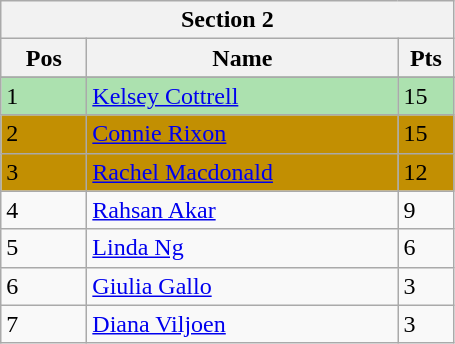<table class="wikitable">
<tr>
<th colspan="6">Section 2</th>
</tr>
<tr>
<th width=50>Pos</th>
<th width=200>Name</th>
<th width=30>Pts</th>
</tr>
<tr>
</tr>
<tr style="background:#ACE1AF;">
<td>1</td>
<td> <a href='#'>Kelsey Cottrell</a></td>
<td>15</td>
</tr>
<tr style="background:#c28f02;">
<td>2</td>
<td> <a href='#'>Connie Rixon</a></td>
<td>15</td>
</tr>
<tr style="background:#c28f02;">
<td>3</td>
<td> <a href='#'>Rachel Macdonald</a></td>
<td>12</td>
</tr>
<tr>
<td>4</td>
<td> <a href='#'>Rahsan Akar</a></td>
<td>9</td>
</tr>
<tr>
<td>5</td>
<td> <a href='#'>Linda Ng</a></td>
<td>6</td>
</tr>
<tr>
<td>6</td>
<td> <a href='#'>Giulia Gallo</a></td>
<td>3</td>
</tr>
<tr>
<td>7</td>
<td> <a href='#'>Diana Viljoen</a></td>
<td>3</td>
</tr>
</table>
